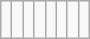<table class="wikitable">
<tr>
<td><br></td>
<td><br></td>
<td><br></td>
<td><br></td>
<td><br></td>
<td><br></td>
<td><br></td>
<td><br></td>
</tr>
</table>
